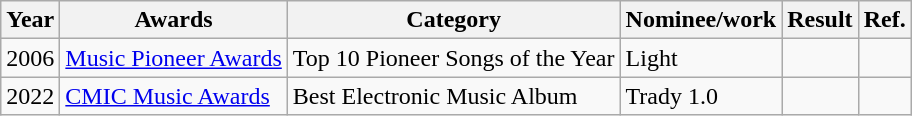<table class="wikitable">
<tr>
<th>Year</th>
<th>Awards</th>
<th>Category</th>
<th>Nominee/work</th>
<th>Result</th>
<th>Ref.</th>
</tr>
<tr>
<td>2006</td>
<td><a href='#'>Music Pioneer Awards</a></td>
<td>Top 10 Pioneer Songs of the Year</td>
<td>Light</td>
<td></td>
<td></td>
</tr>
<tr>
<td>2022</td>
<td><a href='#'>CMIC Music Awards</a></td>
<td>Best Electronic Music Album</td>
<td>Trady 1.0</td>
<td></td>
<td></td>
</tr>
</table>
